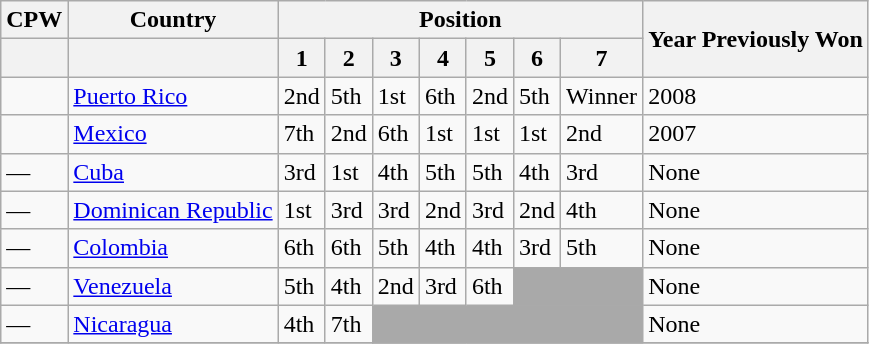<table class="wikitable">
<tr>
<th rowspan="1">CPW</th>
<th rowspan="1">Country</th>
<th colspan="7">Position</th>
<th rowspan="2">Year Previously Won</th>
</tr>
<tr>
<th></th>
<th></th>
<th>1</th>
<th>2</th>
<th>3</th>
<th>4</th>
<th>5</th>
<th>6</th>
<th>7</th>
</tr>
<tr>
<td></td>
<td> <a href='#'>Puerto Rico</a></td>
<td>2nd</td>
<td>5th</td>
<td><span>1st</span></td>
<td><span>6th</span></td>
<td>2nd</td>
<td><span>5th</span></td>
<td><span>Winner</span></td>
<td>2008</td>
</tr>
<tr>
<td></td>
<td> <a href='#'>Mexico</a></td>
<td><span>7th</span></td>
<td>2nd</td>
<td><span>6th</span></td>
<td><span>1st</span></td>
<td><span>1st</span></td>
<td><span>1st</span></td>
<td>2nd</td>
<td>2007</td>
</tr>
<tr>
<td>—</td>
<td> <a href='#'>Cuba</a></td>
<td>3rd</td>
<td>1st</td>
<td>4th</td>
<td>5th</td>
<td>5th</td>
<td>4th</td>
<td>3rd</td>
<td>None</td>
</tr>
<tr>
<td>—</td>
<td> <a href='#'>Dominican Republic</a></td>
<td><span>1st</span></td>
<td>3rd</td>
<td>3rd</td>
<td>2nd</td>
<td>3rd</td>
<td>2nd</td>
<td>4th</td>
<td>None</td>
</tr>
<tr>
<td>—</td>
<td> <a href='#'>Colombia</a></td>
<td>6th</td>
<td>6th</td>
<td>5th</td>
<td>4th</td>
<td>4th</td>
<td>3rd</td>
<td><span>5th</span></td>
<td>None</td>
</tr>
<tr>
<td>—</td>
<td> <a href='#'>Venezuela</a></td>
<td>5th</td>
<td>4th</td>
<td>2nd</td>
<td>3rd</td>
<td><span>6th</span></td>
<td bgcolor="darkgray" colspan="2"></td>
<td>None</td>
</tr>
<tr>
<td>—</td>
<td> <a href='#'>Nicaragua</a></td>
<td>4th</td>
<td><span>7th</span></td>
<td bgcolor="darkgray" colspan="5"></td>
<td>None</td>
</tr>
<tr>
</tr>
</table>
